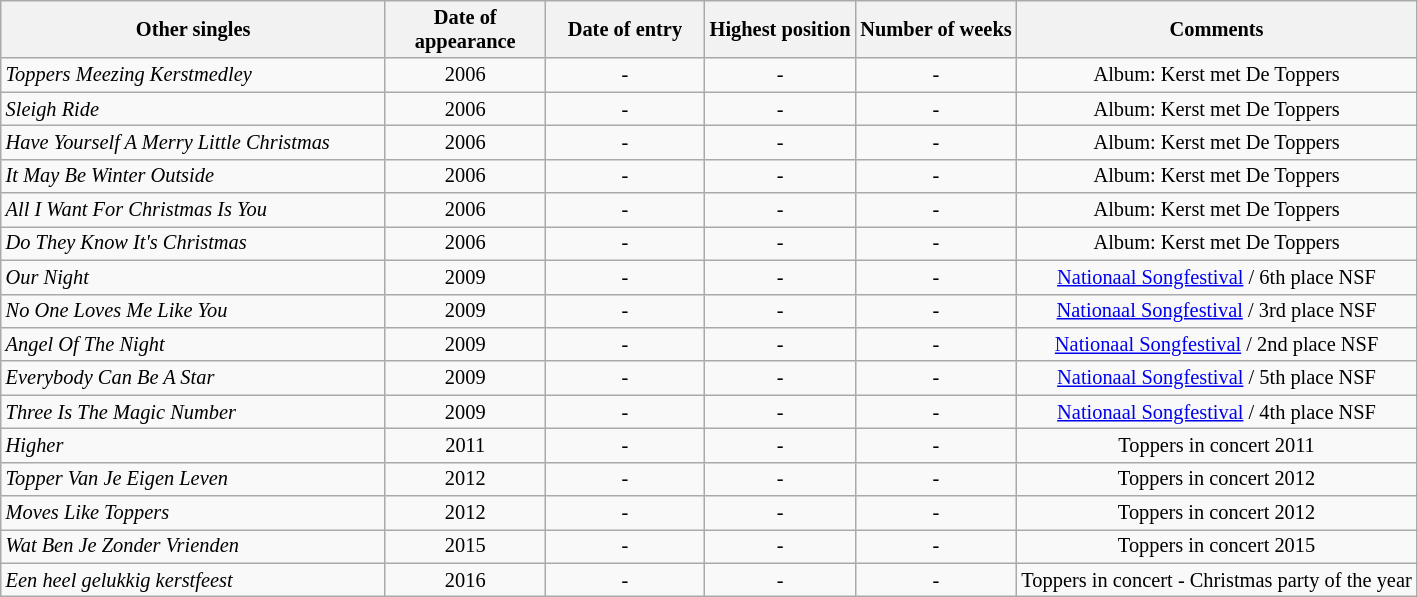<table class="wikitable sortable" style="margin:0.5em 1em 0.5em 0; font-size: 85%; text-align:center;">
<tr>
<th width="250">Other singles</th>
<th width="100">Date of appearance</th>
<th width="100">Date of entry</th>
<th>Highest position</th>
<th>Number of weeks</th>
<th>Comments</th>
</tr>
<tr>
<td align="left"><em>Toppers Meezing Kerstmedley</em></td>
<td>2006</td>
<td>-</td>
<td>-</td>
<td>-</td>
<td>Album: Kerst met De Toppers</td>
</tr>
<tr>
<td align="left"><em>Sleigh Ride</em></td>
<td>2006</td>
<td>-</td>
<td>-</td>
<td>-</td>
<td>Album: Kerst met De Toppers</td>
</tr>
<tr>
<td align="left"><em>Have Yourself A Merry Little Christmas</em></td>
<td>2006</td>
<td>-</td>
<td>-</td>
<td>-</td>
<td>Album: Kerst met De Toppers</td>
</tr>
<tr>
<td align="left"><em>It May Be Winter Outside</em></td>
<td>2006</td>
<td>-</td>
<td>-</td>
<td>-</td>
<td>Album: Kerst met De Toppers</td>
</tr>
<tr>
<td align="left"><em>All I Want For Christmas Is You</em></td>
<td>2006</td>
<td>-</td>
<td>-</td>
<td>-</td>
<td>Album: Kerst met De Toppers</td>
</tr>
<tr>
<td align="left"><em>Do They Know It's Christmas</em></td>
<td>2006</td>
<td>-</td>
<td>-</td>
<td>-</td>
<td>Album: Kerst met De Toppers</td>
</tr>
<tr>
<td align="left"><em>Our Night</em></td>
<td>2009</td>
<td>-</td>
<td>-</td>
<td>-</td>
<td><a href='#'>Nationaal Songfestival</a> / 6th place NSF</td>
</tr>
<tr>
<td align="left"><em>No One Loves Me Like You</em></td>
<td>2009</td>
<td>-</td>
<td>-</td>
<td>-</td>
<td><a href='#'>Nationaal Songfestival</a> / 3rd place NSF</td>
</tr>
<tr>
<td align="left"><em>Angel Of The Night</em></td>
<td>2009</td>
<td>-</td>
<td>-</td>
<td>-</td>
<td><a href='#'>Nationaal Songfestival</a> / 2nd place NSF</td>
</tr>
<tr>
<td align="left"><em>Everybody Can Be A Star</em></td>
<td>2009</td>
<td>-</td>
<td>-</td>
<td>-</td>
<td><a href='#'>Nationaal Songfestival</a> / 5th place NSF</td>
</tr>
<tr>
<td align="left"><em>Three Is The Magic Number</em></td>
<td>2009</td>
<td>-</td>
<td>-</td>
<td>-</td>
<td><a href='#'>Nationaal Songfestival</a> / 4th place NSF</td>
</tr>
<tr>
<td align="left"><em>Higher</em></td>
<td>2011</td>
<td>-</td>
<td>-</td>
<td>-</td>
<td>Toppers in concert 2011</td>
</tr>
<tr>
<td align="left"><em>Topper Van Je Eigen Leven</em></td>
<td>2012</td>
<td>-</td>
<td>-</td>
<td>-</td>
<td>Toppers in concert 2012</td>
</tr>
<tr>
<td align="left"><em>Moves Like Toppers</em></td>
<td>2012</td>
<td>-</td>
<td>-</td>
<td>-</td>
<td>Toppers in concert 2012</td>
</tr>
<tr>
<td align="left"><em>Wat Ben Je Zonder Vrienden</em></td>
<td>2015</td>
<td>-</td>
<td>-</td>
<td>-</td>
<td>Toppers in concert 2015</td>
</tr>
<tr>
<td align="left"><em>Een heel gelukkig kerstfeest</em></td>
<td>2016</td>
<td>-</td>
<td>-</td>
<td>-</td>
<td>Toppers in concert - Christmas party of the year</td>
</tr>
</table>
